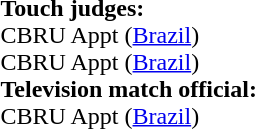<table style="width:100%">
<tr>
<td><br><br><strong>Touch judges:</strong>
<br>CBRU Appt (<a href='#'>Brazil</a>)
<br>CBRU Appt (<a href='#'>Brazil</a>)
<br><strong>Television match official:</strong>
<br>CBRU Appt (<a href='#'>Brazil</a>)</td>
</tr>
</table>
